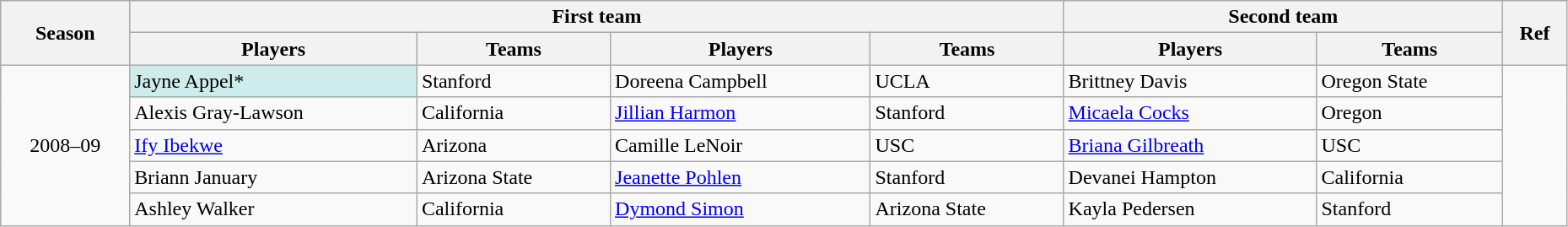<table class="wikitable" style="width:98%">
<tr>
<th rowspan=2>Season</th>
<th colspan=4>First team</th>
<th colspan=2>Second team</th>
<th rowspan=2>Ref</th>
</tr>
<tr>
<th>Players</th>
<th>Teams</th>
<th>Players</th>
<th>Teams</th>
<th>Players</th>
<th>Teams</th>
</tr>
<tr>
<td rowspan=5 style="text-align:center;">2008–09</td>
<td style="background:#cfecec;">Jayne Appel*</td>
<td>Stanford</td>
<td>Doreena Campbell</td>
<td>UCLA</td>
<td>Brittney Davis</td>
<td>Oregon State</td>
<td rowspan="5" style="text-align:center;"></td>
</tr>
<tr>
<td>Alexis Gray-Lawson</td>
<td>California</td>
<td><a href='#'>Jillian Harmon</a></td>
<td>Stanford</td>
<td><a href='#'>Micaela Cocks</a></td>
<td>Oregon</td>
</tr>
<tr>
<td><a href='#'>Ify Ibekwe</a></td>
<td>Arizona</td>
<td>Camille LeNoir</td>
<td>USC</td>
<td><a href='#'>Briana Gilbreath</a></td>
<td>USC</td>
</tr>
<tr>
<td>Briann January</td>
<td>Arizona State</td>
<td><a href='#'>Jeanette Pohlen</a></td>
<td>Stanford</td>
<td>Devanei Hampton</td>
<td>California</td>
</tr>
<tr>
<td>Ashley Walker</td>
<td>California</td>
<td><a href='#'>Dymond Simon</a></td>
<td>Arizona State</td>
<td>Kayla Pedersen</td>
<td>Stanford</td>
</tr>
</table>
